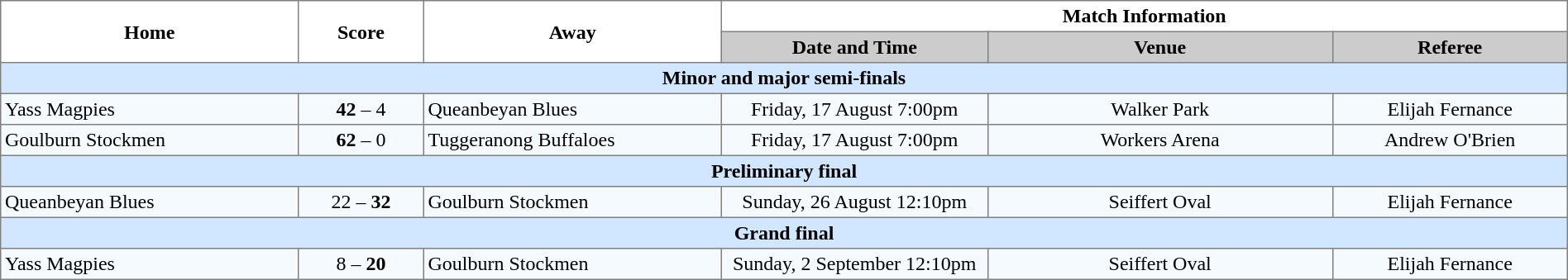<table border="1" cellpadding="3" cellspacing="0" width="100%" style="border-collapse:collapse;  text-align:center;">
<tr>
<th rowspan="2" width="19%">Home</th>
<th rowspan="2" width="8%">Score</th>
<th rowspan="2" width="19%">Away</th>
<th colspan="3">Match Information</th>
</tr>
<tr bgcolor="#CCCCCC">
<th width="17%">Date and Time</th>
<th width="22%">Venue</th>
<th width="50%">Referee</th>
</tr>
<tr style="background:#d0e7ff;">
<td colspan="6"><strong>Minor and major semi-finals</strong></td>
</tr>
<tr style="text-align:center; background:#f5faff;">
<td align="left"> Yass Magpies</td>
<td><strong>42</strong> – 4</td>
<td align="left"> Queanbeyan Blues</td>
<td>Friday, 17 August 7:00pm</td>
<td>Walker Park</td>
<td>Elijah Fernance</td>
</tr>
<tr style="text-align:center; background:#f5faff;">
<td align="left"> Goulburn Stockmen</td>
<td><strong>62</strong> – 0</td>
<td align="left"> Tuggeranong Buffaloes</td>
<td>Friday, 17 August 7:00pm</td>
<td>Workers Arena</td>
<td>Andrew O'Brien</td>
</tr>
<tr style="background:#d0e7ff;">
<td colspan="6"><strong>Preliminary final</strong></td>
</tr>
<tr style="text-align:center; background:#f5faff;">
<td align="left"> Queanbeyan Blues</td>
<td>22 – <strong>32</strong></td>
<td align="left"> Goulburn Stockmen</td>
<td>Sunday, 26 August 12:10pm</td>
<td>Seiffert Oval</td>
<td>Elijah Fernance</td>
</tr>
<tr style="background:#d0e7ff;">
<td colspan="6"><strong>Grand final</strong></td>
</tr>
<tr style="text-align:center; background:#f5faff;">
<td align="left"> Yass Magpies</td>
<td>8 – <strong>20</strong></td>
<td align="left"> Goulburn Stockmen</td>
<td>Sunday, 2 September 12:10pm</td>
<td>Seiffert Oval</td>
<td>Elijah Fernance</td>
</tr>
</table>
